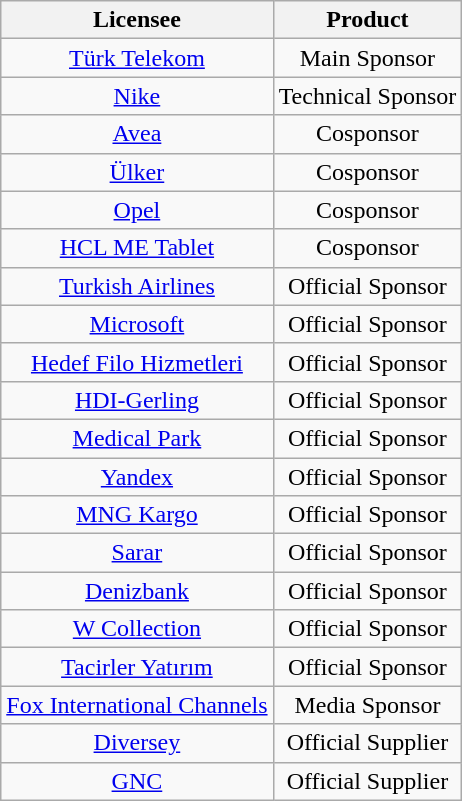<table class="wikitable" style="text-align: center">
<tr>
<th>Licensee</th>
<th>Product</th>
</tr>
<tr>
<td><a href='#'>Türk Telekom</a></td>
<td>Main Sponsor</td>
</tr>
<tr>
<td><a href='#'>Nike</a></td>
<td>Technical Sponsor</td>
</tr>
<tr>
<td><a href='#'>Avea</a></td>
<td>Cosponsor</td>
</tr>
<tr>
<td><a href='#'>Ülker</a></td>
<td>Cosponsor</td>
</tr>
<tr>
<td><a href='#'>Opel</a></td>
<td>Cosponsor</td>
</tr>
<tr>
<td><a href='#'>HCL ME Tablet</a></td>
<td>Cosponsor</td>
</tr>
<tr>
<td><a href='#'>Turkish Airlines</a></td>
<td>Official Sponsor</td>
</tr>
<tr>
<td><a href='#'>Microsoft</a></td>
<td>Official Sponsor</td>
</tr>
<tr>
<td><a href='#'>Hedef Filo Hizmetleri</a></td>
<td>Official Sponsor</td>
</tr>
<tr>
<td><a href='#'>HDI-Gerling</a></td>
<td>Official Sponsor</td>
</tr>
<tr>
<td><a href='#'>Medical Park</a></td>
<td>Official Sponsor</td>
</tr>
<tr>
<td><a href='#'>Yandex</a></td>
<td>Official Sponsor</td>
</tr>
<tr>
<td><a href='#'>MNG Kargo</a></td>
<td>Official Sponsor</td>
</tr>
<tr>
<td><a href='#'>Sarar</a></td>
<td>Official Sponsor</td>
</tr>
<tr>
<td><a href='#'>Denizbank</a></td>
<td>Official Sponsor</td>
</tr>
<tr>
<td><a href='#'>W Collection</a></td>
<td>Official Sponsor</td>
</tr>
<tr>
<td><a href='#'>Tacirler Yatırım</a></td>
<td>Official Sponsor</td>
</tr>
<tr>
<td><a href='#'>Fox International Channels</a></td>
<td>Media Sponsor</td>
</tr>
<tr>
<td><a href='#'>Diversey</a></td>
<td>Official Supplier</td>
</tr>
<tr>
<td><a href='#'>GNC</a></td>
<td>Official Supplier</td>
</tr>
</table>
